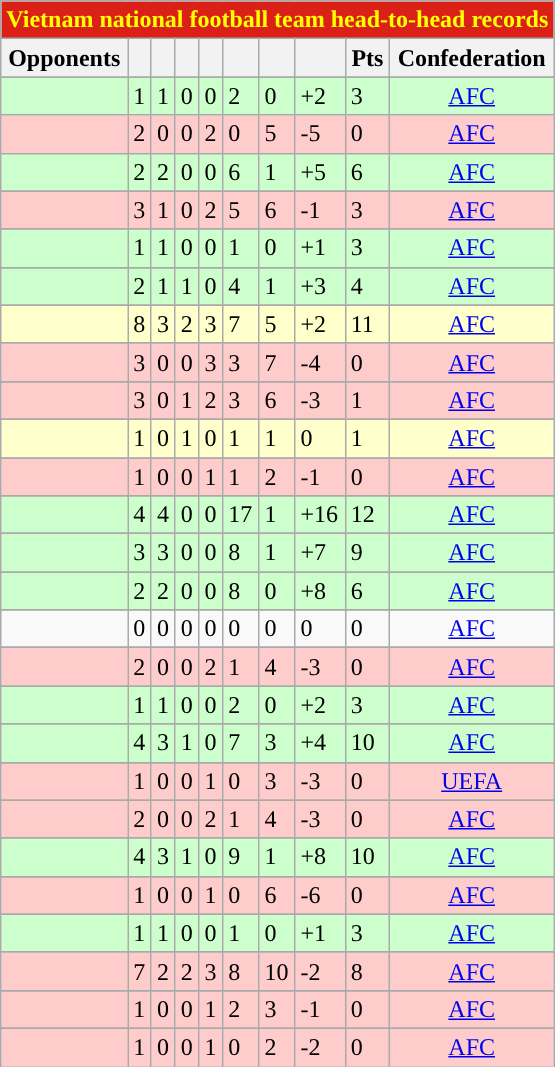<table class="wikitable plainrowheaders sortable" style="text-align:left">
<tr>
<th colspan=10 style="background: #DB2017; color: #FFFF00;">Vietnam national football team head-to-head records</th>
</tr>
<tr>
<th align=left>Opponents</th>
<th></th>
<th></th>
<th></th>
<th></th>
<th></th>
<th></th>
<th></th>
<th>Pts</th>
<th>Confederation</th>
</tr>
<tr>
</tr>
<tr bgcolor=#CCFFCC>
<td align=left></td>
<td>1</td>
<td>1</td>
<td>0</td>
<td>0</td>
<td>2</td>
<td>0</td>
<td>+2</td>
<td>3</td>
<td align=center><a href='#'>AFC</a></td>
</tr>
<tr bgcolor=#FFCCCC>
<td align=left></td>
<td>2</td>
<td>0</td>
<td>0</td>
<td>2</td>
<td>0</td>
<td>5</td>
<td>-5</td>
<td>0</td>
<td align=center><a href='#'>AFC</a></td>
</tr>
<tr bgcolor=#CCFFCC>
<td align=left></td>
<td>2</td>
<td>2</td>
<td>0</td>
<td>0</td>
<td>6</td>
<td>1</td>
<td>+5</td>
<td>6</td>
<td align=center><a href='#'>AFC</a></td>
</tr>
<tr>
</tr>
<tr bgcolor=#FFCCCC>
<td align=left></td>
<td>3</td>
<td>1</td>
<td>0</td>
<td>2</td>
<td>5</td>
<td>6</td>
<td>-1</td>
<td>3</td>
<td align=center><a href='#'>AFC</a></td>
</tr>
<tr>
</tr>
<tr bgcolor=#CCFFCC>
<td align=left></td>
<td>1</td>
<td>1</td>
<td>0</td>
<td>0</td>
<td>1</td>
<td>0</td>
<td>+1</td>
<td>3</td>
<td align=center><a href='#'>AFC</a></td>
</tr>
<tr>
</tr>
<tr bgcolor=#CCFFCC>
<td align=left></td>
<td>2</td>
<td>1</td>
<td>1</td>
<td>0</td>
<td>4</td>
<td>1</td>
<td>+3</td>
<td>4</td>
<td align=center><a href='#'>AFC</a></td>
</tr>
<tr>
</tr>
<tr bgcolor=#FFFFCC>
<td align=left></td>
<td>8</td>
<td>3</td>
<td>2</td>
<td>3</td>
<td>7</td>
<td>5</td>
<td>+2</td>
<td>11</td>
<td align=center><a href='#'>AFC</a></td>
</tr>
<tr>
</tr>
<tr bgcolor=#FFCCCC>
<td align=left></td>
<td>3</td>
<td>0</td>
<td>0</td>
<td>3</td>
<td>3</td>
<td>7</td>
<td>-4</td>
<td>0</td>
<td align=center><a href='#'>AFC</a></td>
</tr>
<tr>
</tr>
<tr bgcolor=#FFCCCC>
<td align=left></td>
<td>3</td>
<td>0</td>
<td>1</td>
<td>2</td>
<td>3</td>
<td>6</td>
<td>-3</td>
<td>1</td>
<td align=center><a href='#'>AFC</a></td>
</tr>
<tr>
</tr>
<tr bgcolor=#FFFFCC>
<td align=left></td>
<td>1</td>
<td>0</td>
<td>1</td>
<td>0</td>
<td>1</td>
<td>1</td>
<td>0</td>
<td>1</td>
<td align=center><a href='#'>AFC</a></td>
</tr>
<tr>
</tr>
<tr bgcolor=#FFCCCC>
<td align=left></td>
<td>1</td>
<td>0</td>
<td>0</td>
<td>1</td>
<td>1</td>
<td>2</td>
<td>-1</td>
<td>0</td>
<td align=center><a href='#'>AFC</a></td>
</tr>
<tr>
</tr>
<tr bgcolor=#CCFFCC>
<td align=left></td>
<td>4</td>
<td>4</td>
<td>0</td>
<td>0</td>
<td>17</td>
<td>1</td>
<td>+16</td>
<td>12</td>
<td align=center><a href='#'>AFC</a></td>
</tr>
<tr>
</tr>
<tr bgcolor=#CCFFCC>
<td align=left></td>
<td>3</td>
<td>3</td>
<td>0</td>
<td>0</td>
<td>8</td>
<td>1</td>
<td>+7</td>
<td>9</td>
<td align=center><a href='#'>AFC</a></td>
</tr>
<tr>
</tr>
<tr bgcolor=#CCFFCC>
<td align=left></td>
<td>2</td>
<td>2</td>
<td>0</td>
<td>0</td>
<td>8</td>
<td>0</td>
<td>+8</td>
<td>6</td>
<td align=center><a href='#'>AFC</a></td>
</tr>
<tr>
</tr>
<tr bgcolor=>
<td align=left></td>
<td>0</td>
<td>0</td>
<td>0</td>
<td>0</td>
<td>0</td>
<td>0</td>
<td>0</td>
<td>0</td>
<td align=center><a href='#'>AFC</a></td>
</tr>
<tr>
</tr>
<tr bgcolor=#FFCCCC>
<td align=left></td>
<td>2</td>
<td>0</td>
<td>0</td>
<td>2</td>
<td>1</td>
<td>4</td>
<td>-3</td>
<td>0</td>
<td align=center><a href='#'>AFC</a></td>
</tr>
<tr>
</tr>
<tr bgcolor=#CCFFCC>
<td align=left></td>
<td>1</td>
<td>1</td>
<td>0</td>
<td>0</td>
<td>2</td>
<td>0</td>
<td>+2</td>
<td>3</td>
<td align=center><a href='#'>AFC</a></td>
</tr>
<tr>
</tr>
<tr bgcolor=#CCFFCC>
<td align=left></td>
<td>4</td>
<td>3</td>
<td>1</td>
<td>0</td>
<td>7</td>
<td>3</td>
<td>+4</td>
<td>10</td>
<td align=center><a href='#'>AFC</a></td>
</tr>
<tr>
</tr>
<tr bgcolor=#FFCCCC>
<td align=left></td>
<td>1</td>
<td>0</td>
<td>0</td>
<td>1</td>
<td>0</td>
<td>3</td>
<td>-3</td>
<td>0</td>
<td align=center><a href='#'>UEFA</a></td>
</tr>
<tr>
</tr>
<tr bgcolor=#FFCCCC>
<td align=left></td>
<td>2</td>
<td>0</td>
<td>0</td>
<td>2</td>
<td>1</td>
<td>4</td>
<td>-3</td>
<td>0</td>
<td align=center><a href='#'>AFC</a></td>
</tr>
<tr>
</tr>
<tr bgcolor=#CCFFCC>
<td align=left></td>
<td>4</td>
<td>3</td>
<td>1</td>
<td>0</td>
<td>9</td>
<td>1</td>
<td>+8</td>
<td>10</td>
<td align=center><a href='#'>AFC</a></td>
</tr>
<tr>
</tr>
<tr bgcolor=#FFCCCC>
<td align=left></td>
<td>1</td>
<td>0</td>
<td>0</td>
<td>1</td>
<td>0</td>
<td>6</td>
<td>-6</td>
<td>0</td>
<td align=center><a href='#'>AFC</a></td>
</tr>
<tr>
</tr>
<tr bgcolor=#CCFFCC>
<td align=left></td>
<td>1</td>
<td>1</td>
<td>0</td>
<td>0</td>
<td>1</td>
<td>0</td>
<td>+1</td>
<td>3</td>
<td align=center><a href='#'>AFC</a></td>
</tr>
<tr>
</tr>
<tr bgcolor=#FFCCCC>
<td align=left></td>
<td>7</td>
<td>2</td>
<td>2</td>
<td>3</td>
<td>8</td>
<td>10</td>
<td>-2</td>
<td>8</td>
<td align=center><a href='#'>AFC</a></td>
</tr>
<tr>
</tr>
<tr bgcolor=#FFCCCC>
<td align=left></td>
<td>1</td>
<td>0</td>
<td>0</td>
<td>1</td>
<td>2</td>
<td>3</td>
<td>-1</td>
<td>0</td>
<td align=center><a href='#'>AFC</a></td>
</tr>
<tr>
</tr>
<tr bgcolor=#FFCCCC>
<td align=left></td>
<td>1</td>
<td>0</td>
<td>0</td>
<td>1</td>
<td>0</td>
<td>2</td>
<td>-2</td>
<td>0</td>
<td align=center><a href='#'>AFC</a></td>
</tr>
</table>
